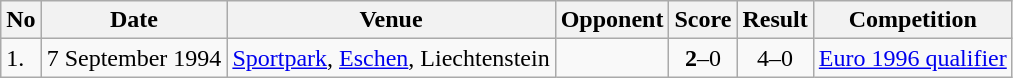<table class="wikitable" style="font-size:100%;">
<tr>
<th>No</th>
<th>Date</th>
<th>Venue</th>
<th>Opponent</th>
<th>Score</th>
<th>Result</th>
<th>Competition</th>
</tr>
<tr>
<td>1.</td>
<td>7 September 1994</td>
<td><a href='#'>Sportpark</a>, <a href='#'>Eschen</a>, Liechtenstein</td>
<td></td>
<td align=center><strong>2</strong>–0</td>
<td align=center>4–0</td>
<td><a href='#'>Euro 1996 qualifier</a></td>
</tr>
</table>
